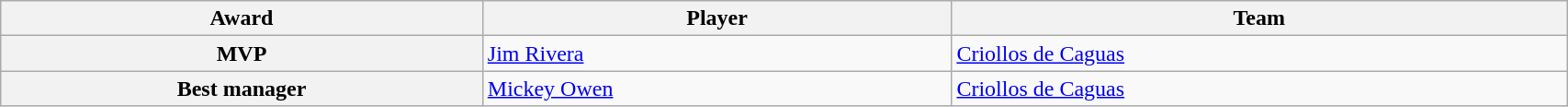<table class="wikitable plainrowheaders" style="border-collapse:collapse; width:90%">
<tr>
<th>Award</th>
<th>Player</th>
<th>Team</th>
</tr>
<tr>
<th scope="row"><strong>MVP</strong></th>
<td> <a href='#'>Jim Rivera</a></td>
<td> <a href='#'>Criollos de Caguas</a></td>
</tr>
<tr>
<th scope="row"><strong>Best manager</strong></th>
<td> <a href='#'>Mickey Owen</a></td>
<td> <a href='#'>Criollos de Caguas</a></td>
</tr>
</table>
